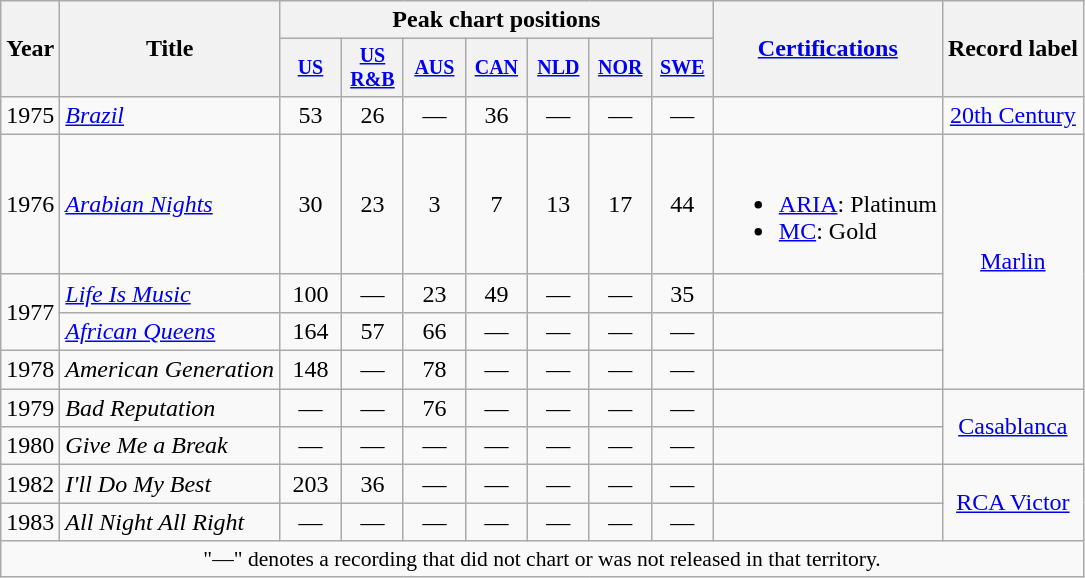<table class="wikitable" style="text-align:center;">
<tr>
<th rowspan="2">Year</th>
<th rowspan="2">Title</th>
<th colspan="7">Peak chart positions</th>
<th rowspan="2"><a href='#'>Certifications</a></th>
<th rowspan="2">Record label</th>
</tr>
<tr style="font-size:smaller;">
<th width="35"><a href='#'>US</a><br></th>
<th width="35"><a href='#'>US<br>R&B</a><br></th>
<th width="35"><a href='#'>AUS</a><br></th>
<th width="35"><a href='#'>CAN</a><br></th>
<th width="35"><a href='#'>NLD</a><br></th>
<th width="35"><a href='#'>NOR</a><br></th>
<th width="35"><a href='#'>SWE</a><br></th>
</tr>
<tr>
<td rowspan="1">1975</td>
<td align="left"><em><a href='#'>Brazil</a></em></td>
<td>53</td>
<td>26</td>
<td>—</td>
<td>36</td>
<td>—</td>
<td>—</td>
<td>—</td>
<td align=left></td>
<td rowspan="1"><a href='#'>20th Century</a></td>
</tr>
<tr>
<td rowspan="1">1976</td>
<td align="left"><em><a href='#'>Arabian Nights</a></em></td>
<td>30</td>
<td>23</td>
<td>3</td>
<td>7</td>
<td>13</td>
<td>17</td>
<td>44</td>
<td align=left><br><ul><li><a href='#'>ARIA</a>: Platinum</li><li><a href='#'>MC</a>: Gold</li></ul></td>
<td rowspan="4"><a href='#'>Marlin</a></td>
</tr>
<tr>
<td rowspan="2">1977</td>
<td align="left"><em><a href='#'>Life Is Music</a></em></td>
<td>100</td>
<td>—</td>
<td>23</td>
<td>49</td>
<td>—</td>
<td>—</td>
<td>35</td>
<td align=left></td>
</tr>
<tr>
<td align="left"><em><a href='#'>African Queens</a></em></td>
<td>164</td>
<td>57</td>
<td>66</td>
<td>—</td>
<td>—</td>
<td>—</td>
<td>—</td>
<td align=left></td>
</tr>
<tr>
<td rowspan="1">1978</td>
<td align="left"><em>American Generation</em></td>
<td>148</td>
<td>—</td>
<td>78</td>
<td>—</td>
<td>—</td>
<td>—</td>
<td>—</td>
<td align=left></td>
</tr>
<tr>
<td rowspan="1">1979</td>
<td align="left"><em>Bad Reputation</em></td>
<td>—</td>
<td>—</td>
<td>76</td>
<td>—</td>
<td>—</td>
<td>—</td>
<td>—</td>
<td align=left></td>
<td rowspan="2"><a href='#'>Casablanca</a></td>
</tr>
<tr>
<td rowspan="1">1980</td>
<td align="left"><em>Give Me a Break</em></td>
<td>—</td>
<td>—</td>
<td>—</td>
<td>—</td>
<td>—</td>
<td>—</td>
<td>—</td>
<td align=left></td>
</tr>
<tr>
<td rowspan="1">1982</td>
<td align="left"><em>I'll Do My Best</em></td>
<td>203</td>
<td>36</td>
<td>—</td>
<td>—</td>
<td>—</td>
<td>—</td>
<td>—</td>
<td align=left></td>
<td rowspan="2"><a href='#'>RCA Victor</a></td>
</tr>
<tr>
<td rowspan="1">1983</td>
<td align="left"><em>All Night All Right</em></td>
<td>—</td>
<td>—</td>
<td>—</td>
<td>—</td>
<td>—</td>
<td>—</td>
<td>—</td>
<td align=left></td>
</tr>
<tr>
<td colspan="15" style="font-size:90%">"—" denotes a recording that did not chart or was not released in that territory.</td>
</tr>
</table>
